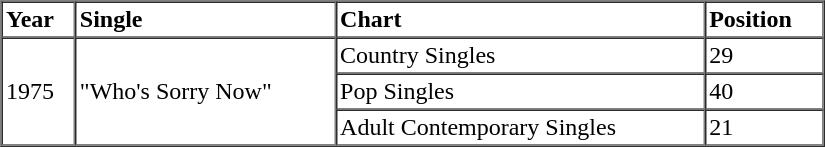<table border=1 cellspacing=0 cellpadding=2 width="550px">
<tr>
<th align="left">Year</th>
<th align="left">Single</th>
<th align="left">Chart</th>
<th align="left">Position</th>
</tr>
<tr>
<td align="left" rowspan="3">1975</td>
<td align="left" rowspan="3">"Who's Sorry Now"</td>
<td align="left">Country Singles</td>
<td align="left">29</td>
</tr>
<tr>
<td align="left">Pop Singles</td>
<td align="left">40</td>
</tr>
<tr>
<td align="left">Adult Contemporary Singles</td>
<td align="left">21</td>
</tr>
<tr>
</tr>
</table>
